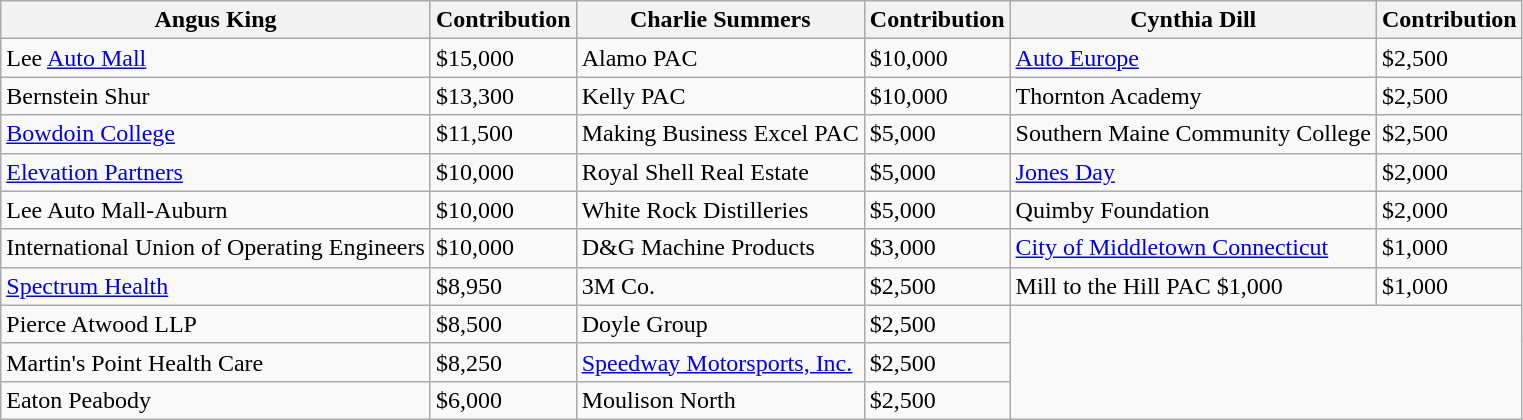<table class="wikitable sortable">
<tr>
<th>Angus King</th>
<th>Contribution</th>
<th>Charlie Summers</th>
<th>Contribution</th>
<th>Cynthia Dill</th>
<th>Contribution</th>
</tr>
<tr>
<td>Lee <a href='#'>Auto Mall</a></td>
<td>$15,000</td>
<td>Alamo PAC</td>
<td>$10,000</td>
<td><a href='#'>Auto Europe</a></td>
<td>$2,500</td>
</tr>
<tr>
<td>Bernstein Shur</td>
<td>$13,300</td>
<td>Kelly PAC</td>
<td>$10,000</td>
<td>Thornton Academy</td>
<td>$2,500</td>
</tr>
<tr>
<td><a href='#'>Bowdoin College</a></td>
<td>$11,500</td>
<td>Making Business Excel PAC</td>
<td>$5,000</td>
<td>Southern Maine Community College</td>
<td>$2,500</td>
</tr>
<tr>
<td><a href='#'>Elevation Partners</a></td>
<td>$10,000</td>
<td>Royal Shell Real Estate</td>
<td>$5,000</td>
<td><a href='#'>Jones Day</a></td>
<td>$2,000</td>
</tr>
<tr>
<td>Lee Auto Mall-Auburn</td>
<td>$10,000</td>
<td>White Rock Distilleries</td>
<td>$5,000</td>
<td>Quimby Foundation</td>
<td>$2,000</td>
</tr>
<tr>
<td>International Union of Operating Engineers</td>
<td>$10,000</td>
<td>D&G Machine Products</td>
<td>$3,000</td>
<td><a href='#'>City of Middletown Connecticut</a></td>
<td>$1,000</td>
</tr>
<tr>
<td><a href='#'>Spectrum Health</a></td>
<td>$8,950</td>
<td>3M Co.</td>
<td>$2,500</td>
<td>Mill to the Hill PAC $1,000</td>
<td>$1,000</td>
</tr>
<tr>
<td>Pierce Atwood LLP</td>
<td>$8,500</td>
<td>Doyle Group</td>
<td>$2,500</td>
</tr>
<tr>
<td>Martin's Point Health Care</td>
<td>$8,250</td>
<td><a href='#'>Speedway Motorsports, Inc.</a></td>
<td>$2,500</td>
</tr>
<tr>
<td>Eaton Peabody</td>
<td>$6,000</td>
<td>Moulison North</td>
<td>$2,500</td>
</tr>
</table>
